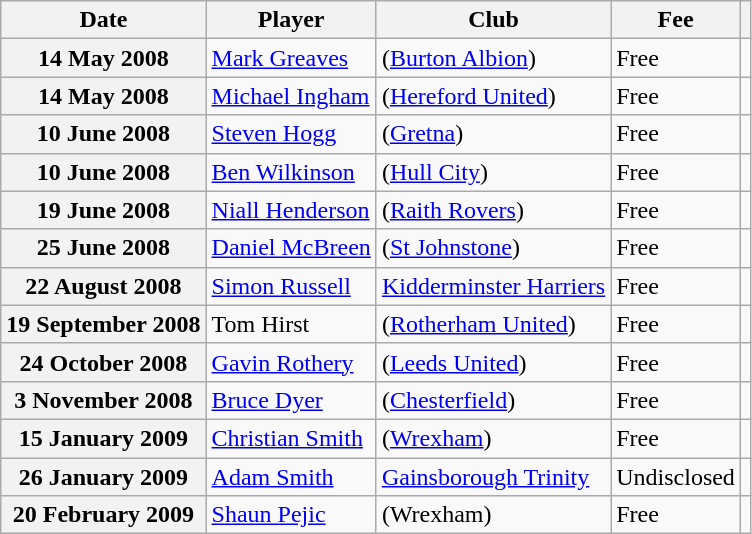<table class="wikitable plainrowheaders">
<tr>
<th scope=col>Date</th>
<th scope=col>Player</th>
<th scope=col>Club</th>
<th scope=col>Fee</th>
<th scope=col class=unsortable></th>
</tr>
<tr>
<th scope=row>14 May 2008</th>
<td><a href='#'>Mark Greaves</a></td>
<td>(<a href='#'>Burton Albion</a>)</td>
<td>Free</td>
<td style="text-align:center;"></td>
</tr>
<tr>
<th scope=row>14 May 2008</th>
<td><a href='#'>Michael Ingham</a></td>
<td>(<a href='#'>Hereford United</a>)</td>
<td>Free</td>
<td style="text-align:center;"></td>
</tr>
<tr>
<th scope=row>10 June 2008</th>
<td><a href='#'>Steven Hogg</a></td>
<td>(<a href='#'>Gretna</a>)</td>
<td>Free</td>
<td style="text-align:center;"></td>
</tr>
<tr>
<th scope=row>10 June 2008</th>
<td><a href='#'>Ben Wilkinson</a></td>
<td>(<a href='#'>Hull City</a>)</td>
<td>Free</td>
<td style="text-align:center;"></td>
</tr>
<tr>
<th scope=row>19 June 2008</th>
<td><a href='#'>Niall Henderson</a></td>
<td>(<a href='#'>Raith Rovers</a>)</td>
<td>Free</td>
<td style="text-align:center;"></td>
</tr>
<tr>
<th scope=row>25 June 2008</th>
<td><a href='#'>Daniel McBreen</a></td>
<td>(<a href='#'>St Johnstone</a>)</td>
<td>Free</td>
<td style="text-align:center;"></td>
</tr>
<tr>
<th scope=row>22 August 2008</th>
<td><a href='#'>Simon Russell</a></td>
<td><a href='#'>Kidderminster Harriers</a></td>
<td>Free</td>
<td style="text-align:center;"></td>
</tr>
<tr>
<th scope=row>19 September 2008</th>
<td>Tom Hirst</td>
<td>(<a href='#'>Rotherham United</a>)</td>
<td>Free</td>
<td style="text-align:center;"></td>
</tr>
<tr>
<th scope=row>24 October 2008</th>
<td><a href='#'>Gavin Rothery</a></td>
<td>(<a href='#'>Leeds United</a>)</td>
<td>Free</td>
<td style="text-align:center;"></td>
</tr>
<tr>
<th scope=row>3 November 2008</th>
<td><a href='#'>Bruce Dyer</a></td>
<td>(<a href='#'>Chesterfield</a>)</td>
<td>Free</td>
<td style="text-align:center;"></td>
</tr>
<tr>
<th scope=row>15 January 2009</th>
<td><a href='#'>Christian Smith</a></td>
<td>(<a href='#'>Wrexham</a>)</td>
<td>Free</td>
<td style="text-align:center;"></td>
</tr>
<tr>
<th scope=row>26 January 2009</th>
<td><a href='#'>Adam Smith</a></td>
<td><a href='#'>Gainsborough Trinity</a></td>
<td>Undisclosed</td>
<td style="text-align:center;"></td>
</tr>
<tr>
<th scope=row>20 February 2009</th>
<td><a href='#'>Shaun Pejic</a></td>
<td>(Wrexham)</td>
<td>Free</td>
<td style="text-align:center;"></td>
</tr>
</table>
